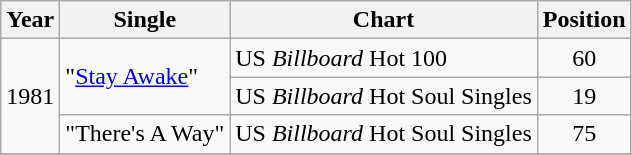<table class="wikitable">
<tr>
<th>Year</th>
<th>Single</th>
<th>Chart</th>
<th>Position</th>
</tr>
<tr>
<td rowspan="3">1981</td>
<td rowspan="2">"<a href='#'>Stay Awake</a>"</td>
<td>US <em>Billboard</em> Hot 100</td>
<td align="center">60</td>
</tr>
<tr>
<td>US <em>Billboard</em> Hot Soul Singles</td>
<td align="center">19</td>
</tr>
<tr>
<td>"There's A Way"</td>
<td>US <em>Billboard</em> Hot Soul Singles</td>
<td align="center">75</td>
</tr>
<tr>
</tr>
</table>
